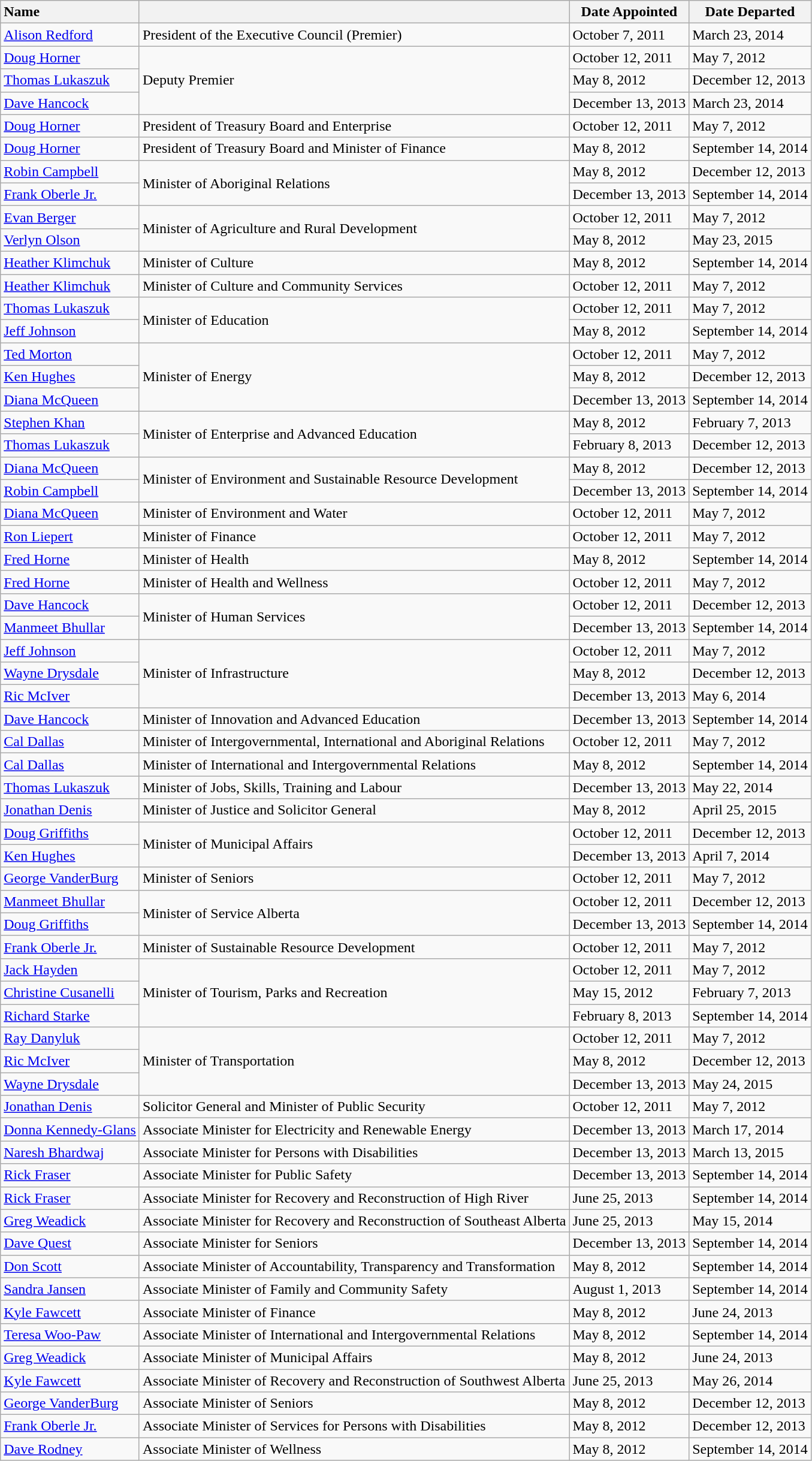<table class="wikitable sortable" style="text-align:left;">
<tr>
<th style="text-align:left;">Name</th>
<th></th>
<th>Date Appointed</th>
<th>Date Departed</th>
</tr>
<tr>
<td style="text-align:left;"><a href='#'>Alison Redford</a></td>
<td>President of the Executive Council (Premier)</td>
<td>October 7, 2011</td>
<td>March 23, 2014</td>
</tr>
<tr>
<td><a href='#'>Doug Horner</a></td>
<td rowspan="3">Deputy Premier</td>
<td>October 12, 2011</td>
<td>May 7, 2012</td>
</tr>
<tr>
<td><a href='#'>Thomas Lukaszuk</a></td>
<td>May 8, 2012</td>
<td>December 12, 2013</td>
</tr>
<tr>
<td style="text-align:left;"><a href='#'>Dave Hancock</a></td>
<td>December 13, 2013</td>
<td>March 23, 2014</td>
</tr>
<tr>
<td style="text-align:left;"><a href='#'>Doug Horner</a></td>
<td>President of Treasury Board and Enterprise</td>
<td>October 12, 2011</td>
<td>May 7, 2012</td>
</tr>
<tr>
<td style="text-align:left;"><a href='#'>Doug Horner</a></td>
<td>President of Treasury Board and Minister of Finance</td>
<td>May 8, 2012</td>
<td>September 14, 2014</td>
</tr>
<tr>
<td style="text-align:left;"><a href='#'>Robin Campbell</a></td>
<td rowspan="2">Minister of Aboriginal Relations</td>
<td>May 8, 2012</td>
<td>December 12, 2013</td>
</tr>
<tr style="text-align:left;">
<td><a href='#'>Frank Oberle Jr.</a></td>
<td>December 13, 2013</td>
<td>September 14, 2014</td>
</tr>
<tr style="text-align:left;">
<td><a href='#'>Evan Berger</a></td>
<td rowspan="2">Minister of Agriculture and Rural Development</td>
<td>October 12, 2011</td>
<td>May 7, 2012</td>
</tr>
<tr>
<td><a href='#'>Verlyn Olson</a></td>
<td>May 8, 2012</td>
<td>May 23, 2015</td>
</tr>
<tr>
<td><a href='#'>Heather Klimchuk</a></td>
<td>Minister of Culture</td>
<td>May 8, 2012</td>
<td>September 14, 2014</td>
</tr>
<tr>
<td><a href='#'>Heather Klimchuk</a></td>
<td>Minister of Culture and Community Services</td>
<td>October 12, 2011</td>
<td>May 7, 2012</td>
</tr>
<tr>
<td><a href='#'>Thomas Lukaszuk</a></td>
<td rowspan="2">Minister of Education</td>
<td>October 12, 2011</td>
<td>May 7, 2012</td>
</tr>
<tr>
<td><a href='#'>Jeff Johnson</a></td>
<td>May 8, 2012</td>
<td>September 14, 2014</td>
</tr>
<tr>
<td><a href='#'>Ted Morton</a></td>
<td rowspan="3">Minister of Energy</td>
<td>October 12, 2011</td>
<td>May 7, 2012</td>
</tr>
<tr>
<td><a href='#'>Ken Hughes</a></td>
<td>May 8, 2012</td>
<td>December 12, 2013</td>
</tr>
<tr>
<td><a href='#'>Diana McQueen</a></td>
<td>December 13, 2013</td>
<td>September 14, 2014</td>
</tr>
<tr>
<td><a href='#'>Stephen Khan</a></td>
<td rowspan="2">Minister of Enterprise and Advanced Education</td>
<td>May 8, 2012</td>
<td>February 7, 2013</td>
</tr>
<tr>
<td><a href='#'>Thomas Lukaszuk</a></td>
<td>February 8, 2013</td>
<td>December 12, 2013</td>
</tr>
<tr>
<td><a href='#'>Diana McQueen</a></td>
<td rowspan="2">Minister of Environment and Sustainable Resource Development</td>
<td>May 8, 2012</td>
<td>December 12, 2013</td>
</tr>
<tr>
<td><a href='#'>Robin Campbell</a></td>
<td>December 13, 2013</td>
<td>September 14, 2014</td>
</tr>
<tr>
<td><a href='#'>Diana McQueen</a></td>
<td>Minister of Environment and Water</td>
<td>October 12, 2011</td>
<td>May 7, 2012</td>
</tr>
<tr>
<td><a href='#'>Ron Liepert</a></td>
<td>Minister of Finance</td>
<td>October 12, 2011</td>
<td>May 7, 2012</td>
</tr>
<tr>
<td><a href='#'>Fred Horne</a></td>
<td>Minister of Health</td>
<td>May 8, 2012</td>
<td>September 14, 2014</td>
</tr>
<tr>
<td><a href='#'>Fred Horne</a></td>
<td>Minister of Health and Wellness</td>
<td>October 12, 2011</td>
<td>May 7, 2012</td>
</tr>
<tr>
<td><a href='#'>Dave Hancock</a></td>
<td rowspan="2">Minister of Human Services</td>
<td>October 12, 2011</td>
<td>December 12, 2013</td>
</tr>
<tr>
<td><a href='#'>Manmeet Bhullar</a></td>
<td>December 13, 2013</td>
<td>September 14, 2014</td>
</tr>
<tr>
<td><a href='#'>Jeff Johnson</a></td>
<td rowspan="3">Minister of Infrastructure</td>
<td>October 12, 2011</td>
<td>May 7, 2012</td>
</tr>
<tr>
<td><a href='#'>Wayne Drysdale</a></td>
<td>May 8, 2012</td>
<td>December 12, 2013</td>
</tr>
<tr>
<td><a href='#'>Ric McIver</a></td>
<td>December 13, 2013</td>
<td>May 6, 2014</td>
</tr>
<tr>
<td><a href='#'>Dave Hancock</a></td>
<td>Minister of Innovation and Advanced Education</td>
<td>December 13, 2013</td>
<td>September 14, 2014</td>
</tr>
<tr>
<td><a href='#'>Cal Dallas</a></td>
<td>Minister of Intergovernmental, International and Aboriginal Relations</td>
<td>October 12, 2011</td>
<td>May 7, 2012</td>
</tr>
<tr>
<td><a href='#'>Cal Dallas</a></td>
<td>Minister of International and Intergovernmental Relations</td>
<td>May 8, 2012</td>
<td>September 14, 2014</td>
</tr>
<tr>
<td><a href='#'>Thomas Lukaszuk</a></td>
<td>Minister of Jobs, Skills, Training and Labour</td>
<td>December 13, 2013</td>
<td>May 22, 2014</td>
</tr>
<tr>
<td><a href='#'>Jonathan Denis</a></td>
<td>Minister of Justice and Solicitor General</td>
<td>May 8, 2012</td>
<td>April 25, 2015</td>
</tr>
<tr>
<td><a href='#'>Doug Griffiths</a></td>
<td rowspan="2">Minister of Municipal Affairs</td>
<td>October 12, 2011</td>
<td>December 12, 2013</td>
</tr>
<tr>
<td><a href='#'>Ken Hughes</a></td>
<td>December 13, 2013</td>
<td>April 7, 2014</td>
</tr>
<tr>
<td><a href='#'>George VanderBurg</a></td>
<td>Minister of Seniors</td>
<td>October 12, 2011</td>
<td>May 7, 2012</td>
</tr>
<tr>
<td><a href='#'>Manmeet Bhullar</a></td>
<td rowspan="2">Minister of Service Alberta</td>
<td>October 12, 2011</td>
<td>December 12, 2013</td>
</tr>
<tr>
<td><a href='#'>Doug Griffiths</a></td>
<td>December 13, 2013</td>
<td>September 14, 2014</td>
</tr>
<tr>
<td><a href='#'>Frank Oberle Jr.</a></td>
<td>Minister of Sustainable Resource Development</td>
<td>October 12, 2011</td>
<td>May 7, 2012</td>
</tr>
<tr>
<td><a href='#'>Jack Hayden</a></td>
<td rowspan="3">Minister of Tourism, Parks and Recreation</td>
<td>October 12, 2011</td>
<td>May 7, 2012</td>
</tr>
<tr>
<td><a href='#'>Christine Cusanelli</a></td>
<td>May 15, 2012</td>
<td>February 7, 2013</td>
</tr>
<tr>
<td><a href='#'>Richard Starke</a></td>
<td>February 8, 2013</td>
<td>September 14, 2014</td>
</tr>
<tr>
<td><a href='#'>Ray Danyluk</a></td>
<td rowspan="3">Minister of Transportation</td>
<td>October 12, 2011</td>
<td>May 7, 2012</td>
</tr>
<tr>
<td><a href='#'>Ric McIver</a></td>
<td>May 8, 2012</td>
<td>December 12, 2013</td>
</tr>
<tr>
<td><a href='#'>Wayne Drysdale</a></td>
<td>December 13, 2013</td>
<td>May 24, 2015</td>
</tr>
<tr>
<td><a href='#'>Jonathan Denis</a></td>
<td>Solicitor General and Minister of Public Security</td>
<td>October 12, 2011</td>
<td>May 7, 2012</td>
</tr>
<tr>
<td><a href='#'>Donna Kennedy-Glans</a></td>
<td>Associate Minister for Electricity and Renewable Energy</td>
<td>December 13, 2013</td>
<td>March 17, 2014</td>
</tr>
<tr>
<td><a href='#'>Naresh Bhardwaj</a></td>
<td>Associate Minister for Persons with Disabilities</td>
<td>December 13, 2013</td>
<td>March 13, 2015</td>
</tr>
<tr>
<td><a href='#'>Rick Fraser</a></td>
<td>Associate Minister for Public Safety</td>
<td>December 13, 2013</td>
<td>September 14, 2014</td>
</tr>
<tr>
<td><a href='#'>Rick Fraser</a></td>
<td>Associate Minister for Recovery and Reconstruction of High River</td>
<td>June 25, 2013</td>
<td>September 14, 2014</td>
</tr>
<tr>
<td><a href='#'>Greg Weadick</a></td>
<td>Associate Minister for Recovery and Reconstruction of Southeast Alberta</td>
<td>June 25, 2013</td>
<td>May 15, 2014</td>
</tr>
<tr>
<td><a href='#'>Dave Quest</a></td>
<td>Associate Minister for Seniors</td>
<td>December 13, 2013</td>
<td>September 14, 2014</td>
</tr>
<tr>
<td><a href='#'>Don Scott</a></td>
<td>Associate Minister of Accountability, Transparency and Transformation</td>
<td>May 8, 2012</td>
<td>September 14, 2014</td>
</tr>
<tr>
<td><a href='#'>Sandra Jansen</a></td>
<td>Associate Minister of Family and Community Safety</td>
<td>August 1, 2013</td>
<td>September 14, 2014</td>
</tr>
<tr>
<td><a href='#'>Kyle Fawcett</a></td>
<td>Associate Minister of Finance</td>
<td>May 8, 2012</td>
<td>June 24, 2013</td>
</tr>
<tr>
<td><a href='#'>Teresa Woo-Paw</a></td>
<td>Associate Minister of International and Intergovernmental Relations</td>
<td>May 8, 2012</td>
<td>September 14, 2014</td>
</tr>
<tr>
<td><a href='#'>Greg Weadick</a></td>
<td>Associate Minister of Municipal Affairs</td>
<td>May 8, 2012</td>
<td>June 24, 2013</td>
</tr>
<tr>
<td><a href='#'>Kyle Fawcett</a></td>
<td>Associate Minister of Recovery and Reconstruction of Southwest Alberta</td>
<td>June 25, 2013</td>
<td>May 26, 2014</td>
</tr>
<tr>
<td><a href='#'>George VanderBurg</a></td>
<td>Associate Minister of Seniors</td>
<td>May 8, 2012</td>
<td>December 12, 2013</td>
</tr>
<tr>
<td><a href='#'>Frank Oberle Jr.</a></td>
<td>Associate Minister of Services for Persons with Disabilities</td>
<td>May 8, 2012</td>
<td>December 12, 2013</td>
</tr>
<tr>
<td><a href='#'>Dave Rodney</a></td>
<td>Associate Minister of Wellness</td>
<td>May 8, 2012</td>
<td>September 14, 2014</td>
</tr>
</table>
